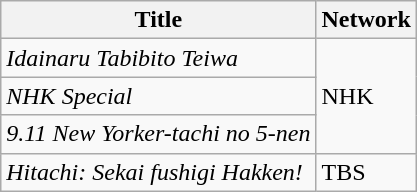<table class="wikitable">
<tr>
<th>Title</th>
<th>Network</th>
</tr>
<tr>
<td><em>Idainaru Tabibito Teiwa</em></td>
<td rowspan="3">NHK</td>
</tr>
<tr>
<td><em>NHK Special</em></td>
</tr>
<tr>
<td><em>9.11 New Yorker-tachi no 5-nen</em></td>
</tr>
<tr>
<td><em>Hitachi: Sekai fushigi Hakken!</em></td>
<td>TBS</td>
</tr>
</table>
